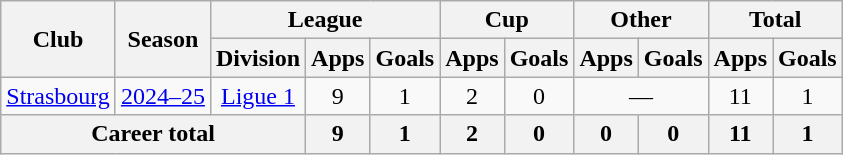<table class="wikitable" style="text-align:center">
<tr>
<th rowspan="2">Club</th>
<th rowspan="2">Season</th>
<th colspan="3">League</th>
<th colspan="2">Cup</th>
<th colspan="2">Other</th>
<th colspan="2">Total</th>
</tr>
<tr>
<th>Division</th>
<th>Apps</th>
<th>Goals</th>
<th>Apps</th>
<th>Goals</th>
<th>Apps</th>
<th>Goals</th>
<th>Apps</th>
<th>Goals</th>
</tr>
<tr>
<td><a href='#'>Strasbourg</a></td>
<td><a href='#'>2024–25</a></td>
<td><a href='#'>Ligue 1</a></td>
<td>9</td>
<td>1</td>
<td>2</td>
<td>0</td>
<td colspan="2">—</td>
<td>11</td>
<td>1</td>
</tr>
<tr>
<th colspan="3">Career total</th>
<th>9</th>
<th>1</th>
<th>2</th>
<th>0</th>
<th>0</th>
<th>0</th>
<th>11</th>
<th>1</th>
</tr>
</table>
